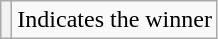<table class="wikitable">
<tr>
<th scope="row" style="text-align:center;" style="background:#FAEB86; height:20px; width:20px"></th>
<td>Indicates the winner</td>
</tr>
</table>
